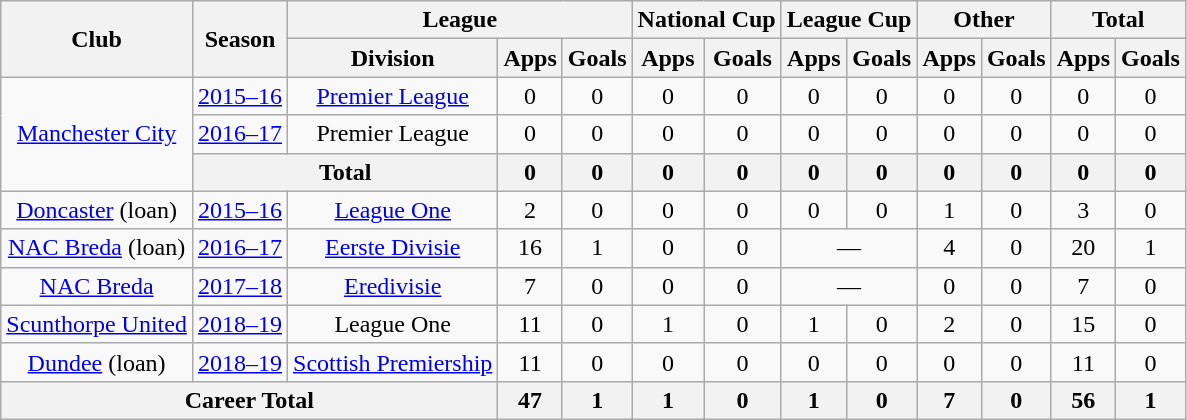<table class="wikitable" style="text-align:center">
<tr>
<th rowspan="2">Club</th>
<th rowspan="2">Season</th>
<th colspan="3">League</th>
<th colspan="2">National Cup</th>
<th colspan="2">League Cup</th>
<th colspan="2">Other</th>
<th colspan="2">Total</th>
</tr>
<tr>
<th>Division</th>
<th>Apps</th>
<th>Goals</th>
<th>Apps</th>
<th>Goals</th>
<th>Apps</th>
<th>Goals</th>
<th>Apps</th>
<th>Goals</th>
<th>Apps</th>
<th>Goals</th>
</tr>
<tr>
<td rowspan=3><a href='#'>Manchester City</a></td>
<td><a href='#'>2015–16</a></td>
<td><a href='#'>Premier League</a></td>
<td>0</td>
<td>0</td>
<td>0</td>
<td>0</td>
<td>0</td>
<td>0</td>
<td>0</td>
<td>0</td>
<td>0</td>
<td>0</td>
</tr>
<tr>
<td><a href='#'>2016–17</a></td>
<td>Premier League</td>
<td>0</td>
<td>0</td>
<td>0</td>
<td>0</td>
<td>0</td>
<td>0</td>
<td>0</td>
<td>0</td>
<td>0</td>
<td>0</td>
</tr>
<tr>
<th colspan=2>Total</th>
<th>0</th>
<th>0</th>
<th>0</th>
<th>0</th>
<th>0</th>
<th>0</th>
<th>0</th>
<th>0</th>
<th>0</th>
<th>0</th>
</tr>
<tr>
<td><a href='#'>Doncaster</a> (loan)</td>
<td><a href='#'>2015–16</a></td>
<td><a href='#'>League One</a></td>
<td>2</td>
<td>0</td>
<td>0</td>
<td>0</td>
<td>0</td>
<td>0</td>
<td>1</td>
<td>0</td>
<td>3</td>
<td>0</td>
</tr>
<tr>
<td><a href='#'>NAC Breda</a> (loan)</td>
<td><a href='#'>2016–17</a></td>
<td><a href='#'>Eerste Divisie</a></td>
<td>16</td>
<td>1</td>
<td>0</td>
<td>0</td>
<td colspan="2">—</td>
<td>4</td>
<td>0</td>
<td>20</td>
<td>1</td>
</tr>
<tr>
<td><a href='#'>NAC Breda</a></td>
<td><a href='#'>2017–18</a></td>
<td><a href='#'>Eredivisie</a></td>
<td>7</td>
<td>0</td>
<td>0</td>
<td>0</td>
<td colspan="2">—</td>
<td>0</td>
<td>0</td>
<td>7</td>
<td>0</td>
</tr>
<tr>
<td><a href='#'>Scunthorpe United</a></td>
<td><a href='#'>2018–19</a></td>
<td>League One</td>
<td>11</td>
<td>0</td>
<td>1</td>
<td>0</td>
<td>1</td>
<td>0</td>
<td>2</td>
<td>0</td>
<td>15</td>
<td>0</td>
</tr>
<tr>
<td><a href='#'>Dundee</a> (loan)</td>
<td><a href='#'>2018–19</a></td>
<td><a href='#'>Scottish Premiership</a></td>
<td>11</td>
<td>0</td>
<td>0</td>
<td>0</td>
<td>0</td>
<td>0</td>
<td>0</td>
<td>0</td>
<td>11</td>
<td>0</td>
</tr>
<tr>
<th colspan="3">Career Total</th>
<th>47</th>
<th>1</th>
<th>1</th>
<th>0</th>
<th>1</th>
<th>0</th>
<th>7</th>
<th>0</th>
<th>56</th>
<th>1</th>
</tr>
</table>
